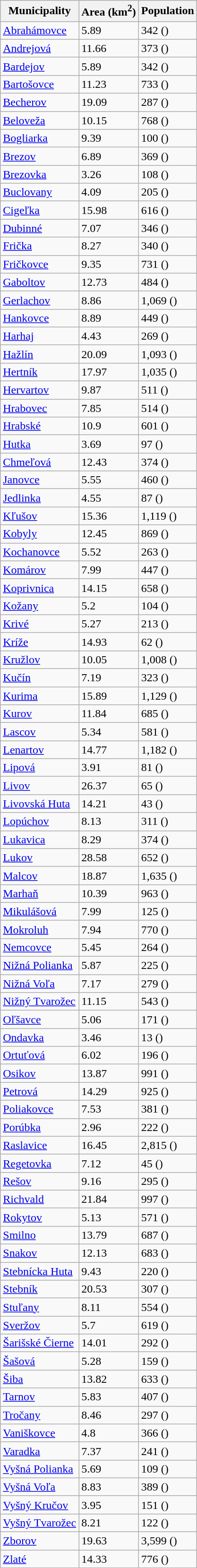<table class="wikitable sortable">
<tr>
<th>Municipality</th>
<th>Area (km<sup>2</sup>)</th>
<th>Population</th>
</tr>
<tr>
<td><a href='#'>Abrahámovce</a></td>
<td>5.89</td>
<td>342 ()</td>
</tr>
<tr>
<td><a href='#'>Andrejová</a></td>
<td>11.66</td>
<td>373 ()</td>
</tr>
<tr>
<td><a href='#'>Bardejov</a></td>
<td>5.89</td>
<td>342 ()</td>
</tr>
<tr>
<td><a href='#'>Bartošovce</a></td>
<td>11.23</td>
<td>733 ()</td>
</tr>
<tr>
<td><a href='#'>Becherov</a></td>
<td>19.09</td>
<td>287 ()</td>
</tr>
<tr>
<td><a href='#'>Beloveža</a></td>
<td>10.15</td>
<td>768 ()</td>
</tr>
<tr>
<td><a href='#'>Bogliarka</a></td>
<td>9.39</td>
<td>100 ()</td>
</tr>
<tr>
<td><a href='#'>Brezov</a></td>
<td>6.89</td>
<td>369 ()</td>
</tr>
<tr>
<td><a href='#'>Brezovka</a></td>
<td>3.26</td>
<td>108 ()</td>
</tr>
<tr>
<td><a href='#'>Buclovany</a></td>
<td>4.09</td>
<td>205 ()</td>
</tr>
<tr>
<td><a href='#'>Cigeľka</a></td>
<td>15.98</td>
<td>616 ()</td>
</tr>
<tr>
<td><a href='#'>Dubinné</a></td>
<td>7.07</td>
<td>346 ()</td>
</tr>
<tr>
<td><a href='#'>Frička</a></td>
<td>8.27</td>
<td>340 ()</td>
</tr>
<tr>
<td><a href='#'>Fričkovce</a></td>
<td>9.35</td>
<td>731 ()</td>
</tr>
<tr>
<td><a href='#'>Gaboltov</a></td>
<td>12.73</td>
<td>484 ()</td>
</tr>
<tr>
<td><a href='#'>Gerlachov</a></td>
<td>8.86</td>
<td>1,069 ()</td>
</tr>
<tr>
<td><a href='#'>Hankovce</a></td>
<td>8.89</td>
<td>449 ()</td>
</tr>
<tr>
<td><a href='#'>Harhaj</a></td>
<td>4.43</td>
<td>269 ()</td>
</tr>
<tr>
<td><a href='#'>Hažlín</a></td>
<td>20.09</td>
<td>1,093 ()</td>
</tr>
<tr>
<td><a href='#'>Hertník</a></td>
<td>17.97</td>
<td>1,035 ()</td>
</tr>
<tr>
<td><a href='#'>Hervartov</a></td>
<td>9.87</td>
<td>511 ()</td>
</tr>
<tr>
<td><a href='#'>Hrabovec</a></td>
<td>7.85</td>
<td>514 ()</td>
</tr>
<tr>
<td><a href='#'>Hrabské</a></td>
<td>10.9</td>
<td>601 ()</td>
</tr>
<tr>
<td><a href='#'>Hutka</a></td>
<td>3.69</td>
<td>97 ()</td>
</tr>
<tr>
<td><a href='#'>Chmeľová</a></td>
<td>12.43</td>
<td>374 ()</td>
</tr>
<tr>
<td><a href='#'>Janovce</a></td>
<td>5.55</td>
<td>460 ()</td>
</tr>
<tr>
<td><a href='#'>Jedlinka</a></td>
<td>4.55</td>
<td>87 ()</td>
</tr>
<tr>
<td><a href='#'>Kľušov</a></td>
<td>15.36</td>
<td>1,119 ()</td>
</tr>
<tr>
<td><a href='#'>Kobyly</a></td>
<td>12.45</td>
<td>869 ()</td>
</tr>
<tr>
<td><a href='#'>Kochanovce</a></td>
<td>5.52</td>
<td>263 ()</td>
</tr>
<tr>
<td><a href='#'>Komárov</a></td>
<td>7.99</td>
<td>447 ()</td>
</tr>
<tr>
<td><a href='#'>Koprivnica</a></td>
<td>14.15</td>
<td>658 ()</td>
</tr>
<tr>
<td><a href='#'>Kožany</a></td>
<td>5.2</td>
<td>104 ()</td>
</tr>
<tr>
<td><a href='#'>Krivé</a></td>
<td>5.27</td>
<td>213 ()</td>
</tr>
<tr>
<td><a href='#'>Kríže</a></td>
<td>14.93</td>
<td>62 ()</td>
</tr>
<tr>
<td><a href='#'>Kružlov</a></td>
<td>10.05</td>
<td>1,008 ()</td>
</tr>
<tr>
<td><a href='#'>Kučín</a></td>
<td>7.19</td>
<td>323 ()</td>
</tr>
<tr>
<td><a href='#'>Kurima</a></td>
<td>15.89</td>
<td>1,129 ()</td>
</tr>
<tr>
<td><a href='#'>Kurov</a></td>
<td>11.84</td>
<td>685 ()</td>
</tr>
<tr>
<td><a href='#'>Lascov</a></td>
<td>5.34</td>
<td>581 ()</td>
</tr>
<tr>
<td><a href='#'>Lenartov</a></td>
<td>14.77</td>
<td>1,182 ()</td>
</tr>
<tr>
<td><a href='#'>Lipová</a></td>
<td>3.91</td>
<td>81 ()</td>
</tr>
<tr>
<td><a href='#'>Livov</a></td>
<td>26.37</td>
<td>65 ()</td>
</tr>
<tr>
<td><a href='#'>Livovská Huta</a></td>
<td>14.21</td>
<td>43 ()</td>
</tr>
<tr>
<td><a href='#'>Lopúchov</a></td>
<td>8.13</td>
<td>311 ()</td>
</tr>
<tr>
<td><a href='#'>Lukavica</a></td>
<td>8.29</td>
<td>374 ()</td>
</tr>
<tr>
<td><a href='#'>Lukov</a></td>
<td>28.58</td>
<td>652 ()</td>
</tr>
<tr>
<td><a href='#'>Malcov</a></td>
<td>18.87</td>
<td>1,635 ()</td>
</tr>
<tr>
<td><a href='#'>Marhaň</a></td>
<td>10.39</td>
<td>963 ()</td>
</tr>
<tr>
<td><a href='#'>Mikulášová</a></td>
<td>7.99</td>
<td>125 ()</td>
</tr>
<tr>
<td><a href='#'>Mokroluh</a></td>
<td>7.94</td>
<td>770 ()</td>
</tr>
<tr>
<td><a href='#'>Nemcovce</a></td>
<td>5.45</td>
<td>264 ()</td>
</tr>
<tr>
<td><a href='#'>Nižná Polianka</a></td>
<td>5.87</td>
<td>225 ()</td>
</tr>
<tr>
<td><a href='#'>Nižná Voľa</a></td>
<td>7.17</td>
<td>279 ()</td>
</tr>
<tr>
<td><a href='#'>Nižný Tvarožec</a></td>
<td>11.15</td>
<td>543 ()</td>
</tr>
<tr>
<td><a href='#'>Oľšavce</a></td>
<td>5.06</td>
<td>171 ()</td>
</tr>
<tr>
<td><a href='#'>Ondavka</a></td>
<td>3.46</td>
<td>13 ()</td>
</tr>
<tr>
<td><a href='#'>Ortuťová</a></td>
<td>6.02</td>
<td>196 ()</td>
</tr>
<tr>
<td><a href='#'>Osikov</a></td>
<td>13.87</td>
<td>991 ()</td>
</tr>
<tr>
<td><a href='#'>Petrová</a></td>
<td>14.29</td>
<td>925 ()</td>
</tr>
<tr>
<td><a href='#'>Poliakovce</a></td>
<td>7.53</td>
<td>381 ()</td>
</tr>
<tr>
<td><a href='#'>Porúbka</a></td>
<td>2.96</td>
<td>222 ()</td>
</tr>
<tr>
<td><a href='#'>Raslavice</a></td>
<td>16.45</td>
<td>2,815 ()</td>
</tr>
<tr>
<td><a href='#'>Regetovka</a></td>
<td>7.12</td>
<td>45 ()</td>
</tr>
<tr>
<td><a href='#'>Rešov</a></td>
<td>9.16</td>
<td>295 ()</td>
</tr>
<tr>
<td><a href='#'>Richvald</a></td>
<td>21.84</td>
<td>997 ()</td>
</tr>
<tr>
<td><a href='#'>Rokytov</a></td>
<td>5.13</td>
<td>571 ()</td>
</tr>
<tr>
<td><a href='#'>Smilno</a></td>
<td>13.79</td>
<td>687 ()</td>
</tr>
<tr>
<td><a href='#'>Snakov</a></td>
<td>12.13</td>
<td>683 ()</td>
</tr>
<tr>
<td><a href='#'>Stebnícka Huta</a></td>
<td>9.43</td>
<td>220 ()</td>
</tr>
<tr>
<td><a href='#'>Stebník</a></td>
<td>20.53</td>
<td>307 ()</td>
</tr>
<tr>
<td><a href='#'>Stuľany</a></td>
<td>8.11</td>
<td>554 ()</td>
</tr>
<tr>
<td><a href='#'>Sveržov</a></td>
<td>5.7</td>
<td>619 ()</td>
</tr>
<tr>
<td><a href='#'>Šarišské Čierne</a></td>
<td>14.01</td>
<td>292 ()</td>
</tr>
<tr>
<td><a href='#'>Šašová</a></td>
<td>5.28</td>
<td>159 ()</td>
</tr>
<tr>
<td><a href='#'>Šiba</a></td>
<td>13.82</td>
<td>633 ()</td>
</tr>
<tr>
<td><a href='#'>Tarnov</a></td>
<td>5.83</td>
<td>407 ()</td>
</tr>
<tr>
<td><a href='#'>Tročany</a></td>
<td>8.46</td>
<td>297 ()</td>
</tr>
<tr>
<td><a href='#'>Vaniškovce</a></td>
<td>4.8</td>
<td>366 ()</td>
</tr>
<tr>
<td><a href='#'>Varadka</a></td>
<td>7.37</td>
<td>241 ()</td>
</tr>
<tr>
<td><a href='#'>Vyšná Polianka</a></td>
<td>5.69</td>
<td>109 ()</td>
</tr>
<tr>
<td><a href='#'>Vyšná Voľa</a></td>
<td>8.83</td>
<td>389 ()</td>
</tr>
<tr>
<td><a href='#'>Vyšný Kručov</a></td>
<td>3.95</td>
<td>151 ()</td>
</tr>
<tr>
<td><a href='#'>Vyšný Tvarožec</a></td>
<td>8.21</td>
<td>122 ()</td>
</tr>
<tr>
<td><a href='#'>Zborov</a></td>
<td>19.63</td>
<td>3,599 ()</td>
</tr>
<tr>
<td><a href='#'>Zlaté</a></td>
<td>14.33</td>
<td>776 ()</td>
</tr>
</table>
